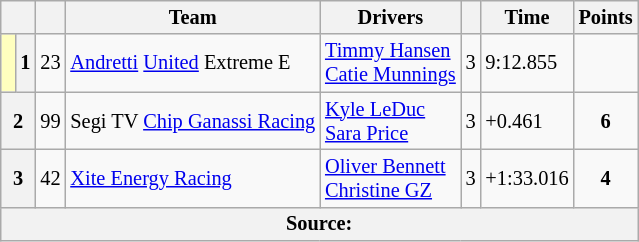<table class="wikitable" style="font-size: 85%">
<tr>
<th scope="col" colspan="2"></th>
<th scope="col"></th>
<th scope="col">Team</th>
<th scope="col">Drivers</th>
<th scope="col"></th>
<th scope="col">Time</th>
<th scope="col">Points</th>
</tr>
<tr>
<td style="background-color:#FFFFBF"> </td>
<th scope=row>1</th>
<td align=center>23</td>
<td> <a href='#'>Andretti</a> <a href='#'>United</a> Extreme E</td>
<td> <a href='#'>Timmy Hansen</a><br> <a href='#'>Catie Munnings</a></td>
<td>3</td>
<td>9:12.855</td>
<td></td>
</tr>
<tr>
<th scope=row colspan=2>2</th>
<td align=center>99</td>
<td> Segi TV <a href='#'>Chip Ganassi Racing</a></td>
<td> <a href='#'>Kyle LeDuc</a><br> <a href='#'>Sara Price</a></td>
<td>3</td>
<td>+0.461</td>
<td align=center><strong>6</strong></td>
</tr>
<tr>
<th scope=row colspan=2>3</th>
<td align=center>42</td>
<td> <a href='#'>Xite Energy Racing</a></td>
<td> <a href='#'>Oliver Bennett</a><br> <a href='#'>Christine GZ</a></td>
<td>3</td>
<td>+1:33.016</td>
<td align=center><strong>4</strong></td>
</tr>
<tr>
<th colspan="8">Source:</th>
</tr>
</table>
